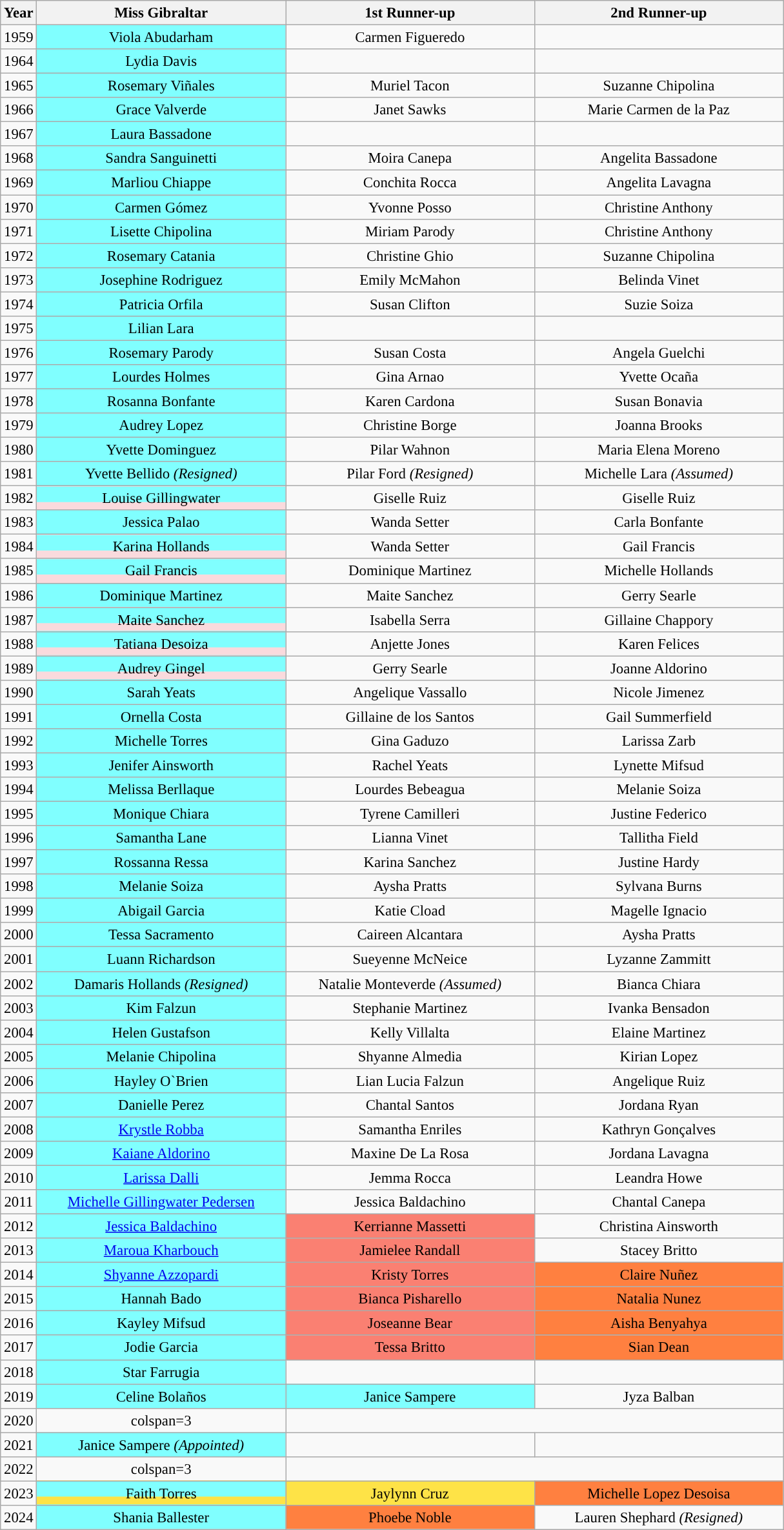<table class="wikitable sortable" style="font-size:95%; text-align:center;">
<tr>
<th !width="60">Year</th>
<th width="250">Miss Gibraltar</th>
<th width="250">1st Runner-up</th>
<th width="250">2nd Runner-up</th>
</tr>
<tr>
<td>1959</td>
<td style="background:#80FFFF;">Viola Abudarham</td>
<td>Carmen Figueredo</td>
<td></td>
</tr>
<tr>
<td>1964</td>
<td style="background:#80FFFF;">Lydia Davis</td>
<td></td>
<td></td>
</tr>
<tr>
<td>1965</td>
<td style="background:#80FFFF;">Rosemary Viñales</td>
<td>Muriel Tacon</td>
<td>Suzanne Chipolina</td>
</tr>
<tr>
<td>1966</td>
<td style="background:#80FFFF;">Grace Valverde</td>
<td>Janet Sawks</td>
<td>Marie Carmen de la Paz</td>
</tr>
<tr>
<td>1967</td>
<td style="background:#80FFFF;">Laura Bassadone</td>
<td></td>
<td></td>
</tr>
<tr>
<td>1968</td>
<td style="background:#80FFFF;">Sandra Sanguinetti</td>
<td>Moira Canepa</td>
<td>Angelita Bassadone</td>
</tr>
<tr>
<td>1969</td>
<td style="background:#80FFFF;">Marliou Chiappe</td>
<td>Conchita Rocca</td>
<td>Angelita Lavagna</td>
</tr>
<tr>
<td>1970</td>
<td style="background:#80FFFF;">Carmen Gómez</td>
<td>Yvonne Posso</td>
<td>Christine Anthony</td>
</tr>
<tr>
<td>1971</td>
<td style="background:#80FFFF;">Lisette Chipolina</td>
<td>Miriam Parody</td>
<td>Christine Anthony</td>
</tr>
<tr>
<td>1972</td>
<td style="background:#80FFFF;">Rosemary Catania</td>
<td>Christine Ghio</td>
<td>Suzanne Chipolina</td>
</tr>
<tr>
<td>1973</td>
<td style="background:#80FFFF;">Josephine Rodriguez</td>
<td>Emily McMahon</td>
<td>Belinda Vinet</td>
</tr>
<tr>
<td>1974</td>
<td style="background:#80FFFF;">Patricia Orfila</td>
<td>Susan Clifton</td>
<td>Suzie Soiza</td>
</tr>
<tr>
<td>1975</td>
<td style="background:#80FFFF;">Lilian Lara</td>
<td></td>
<td></td>
</tr>
<tr>
<td>1976</td>
<td style="background:#80FFFF;">Rosemary Parody</td>
<td>Susan Costa</td>
<td>Angela Guelchi</td>
</tr>
<tr>
<td>1977</td>
<td style="background:#80FFFF;">Lourdes Holmes</td>
<td>Gina Arnao</td>
<td>Yvette Ocaña</td>
</tr>
<tr>
<td>1978</td>
<td style="background:#80FFFF;">Rosanna Bonfante</td>
<td>Karen Cardona</td>
<td>Susan Bonavia</td>
</tr>
<tr>
<td>1979</td>
<td style="background:#80FFFF;">Audrey Lopez</td>
<td>Christine Borge</td>
<td>Joanna Brooks</td>
</tr>
<tr>
<td>1980</td>
<td style="background:#80FFFF;">Yvette Dominguez</td>
<td>Pilar Wahnon</td>
<td>Maria Elena Moreno</td>
</tr>
<tr>
<td>1981</td>
<td style="background:#80FFFF;">Yvette Bellido <em>(Resigned)</em></td>
<td>Pilar Ford <em>(Resigned)</em></td>
<td>Michelle Lara <em>(Assumed)</em></td>
</tr>
<tr>
<td>1982</td>
<td style="background:linear-gradient(#80FFFF, #80FFFF 16px, #fadadd, #fadadd 16px) #fadadd;">Louise Gillingwater</td>
<td>Giselle Ruiz</td>
<td>Giselle Ruiz</td>
</tr>
<tr>
<td>1983</td>
<td style="background:#80FFFF;">Jessica Palao</td>
<td>Wanda Setter</td>
<td>Carla Bonfante</td>
</tr>
<tr>
<td>1984</td>
<td style="background:linear-gradient(#80FFFF, #80FFFF 16px, #fadadd, #fadadd 16px) #fadadd;">Karina Hollands</td>
<td>Wanda Setter</td>
<td>Gail Francis</td>
</tr>
<tr>
<td>1985</td>
<td style="background:linear-gradient(#80FFFF, #80FFFF 16px, #fadadd, #fadadd 16px) #fadadd;">Gail Francis</td>
<td>Dominique Martinez</td>
<td>Michelle Hollands</td>
</tr>
<tr>
<td>1986</td>
<td style="background:#80FFFF;">Dominique Martinez</td>
<td>Maite Sanchez</td>
<td>Gerry Searle</td>
</tr>
<tr>
<td>1987</td>
<td style="background:linear-gradient(#80FFFF, #80FFFF 16px, #fadadd, #fadadd 16px) #fadadd;">Maite Sanchez</td>
<td>Isabella Serra</td>
<td>Gillaine Chappory</td>
</tr>
<tr>
<td>1988</td>
<td style="background:linear-gradient(#80FFFF, #80FFFF 16px, #fadadd, #fadadd 16px) #fadadd;">Tatiana Desoiza</td>
<td>Anjette Jones</td>
<td>Karen Felices</td>
</tr>
<tr>
<td>1989</td>
<td style="background:linear-gradient(#80FFFF, #80FFFF 16px, #fadadd, #fadadd 16px) #fadadd;">Audrey Gingel</td>
<td>Gerry Searle</td>
<td>Joanne Aldorino</td>
</tr>
<tr>
<td>1990</td>
<td style="background:#80FFFF;">Sarah Yeats</td>
<td>Angelique Vassallo</td>
<td>Nicole Jimenez</td>
</tr>
<tr>
<td>1991</td>
<td style="background:#80FFFF;">Ornella Costa</td>
<td>Gillaine de los Santos</td>
<td>Gail Summerfield</td>
</tr>
<tr>
<td>1992</td>
<td style="background:#80FFFF;">Michelle Torres</td>
<td>Gina Gaduzo</td>
<td>Larissa Zarb</td>
</tr>
<tr>
<td>1993</td>
<td style="background:#80FFFF;">Jenifer Ainsworth</td>
<td>Rachel Yeats</td>
<td>Lynette Mifsud</td>
</tr>
<tr>
<td>1994</td>
<td style="background:#80FFFF;">Melissa Berllaque</td>
<td>Lourdes Bebeagua</td>
<td>Melanie Soiza</td>
</tr>
<tr>
<td>1995</td>
<td style="background:#80FFFF;">Monique Chiara</td>
<td>Tyrene Camilleri</td>
<td>Justine Federico</td>
</tr>
<tr>
<td>1996</td>
<td style="background:#80FFFF;">Samantha Lane</td>
<td>Lianna Vinet</td>
<td>Tallitha Field</td>
</tr>
<tr>
<td>1997</td>
<td style="background:#80FFFF;">Rossanna Ressa</td>
<td>Karina Sanchez</td>
<td>Justine Hardy</td>
</tr>
<tr>
<td>1998</td>
<td style="background:#80FFFF;">Melanie Soiza</td>
<td>Aysha Pratts</td>
<td>Sylvana Burns</td>
</tr>
<tr>
<td>1999</td>
<td style="background:#80FFFF;">Abigail Garcia</td>
<td>Katie Cload</td>
<td>Magelle Ignacio</td>
</tr>
<tr>
<td>2000</td>
<td style="background:#80FFFF;">Tessa Sacramento</td>
<td>Caireen Alcantara</td>
<td>Aysha Pratts</td>
</tr>
<tr>
<td>2001</td>
<td style="background:#80FFFF;">Luann Richardson</td>
<td>Sueyenne McNeice</td>
<td>Lyzanne Zammitt</td>
</tr>
<tr>
<td>2002</td>
<td style="background:#80FFFF;">Damaris Hollands <em>(Resigned)</em></td>
<td>Natalie Monteverde <em>(Assumed)</em></td>
<td>Bianca Chiara</td>
</tr>
<tr>
<td>2003</td>
<td style="background:#80FFFF;">Kim Falzun</td>
<td>Stephanie Martinez</td>
<td>Ivanka Bensadon</td>
</tr>
<tr>
<td>2004</td>
<td style="background:#80FFFF;">Helen Gustafson</td>
<td>Kelly Villalta</td>
<td>Elaine Martinez</td>
</tr>
<tr>
<td>2005</td>
<td style="background:#80FFFF;">Melanie Chipolina</td>
<td>Shyanne Almedia</td>
<td>Kirian Lopez</td>
</tr>
<tr>
<td>2006</td>
<td style="background:#80FFFF;">Hayley O`Brien</td>
<td>Lian Lucia Falzun</td>
<td>Angelique Ruiz</td>
</tr>
<tr>
<td>2007</td>
<td style="background:#80FFFF;">Danielle Perez</td>
<td>Chantal Santos</td>
<td>Jordana Ryan</td>
</tr>
<tr>
<td>2008</td>
<td style="background:#80FFFF;"><a href='#'>Krystle Robba</a></td>
<td>Samantha Enriles</td>
<td>Kathryn Gonçalves</td>
</tr>
<tr>
<td>2009</td>
<td style="background:#80FFFF;"><a href='#'>Kaiane Aldorino</a></td>
<td>Maxine De La Rosa</td>
<td>Jordana Lavagna</td>
</tr>
<tr>
<td>2010</td>
<td style="background:#80FFFF;"><a href='#'>Larissa Dalli</a></td>
<td>Jemma Rocca</td>
<td>Leandra Howe</td>
</tr>
<tr>
<td>2011</td>
<td style="background:#80FFFF;"><a href='#'>Michelle Gillingwater Pedersen</a></td>
<td>Jessica Baldachino</td>
<td>Chantal Canepa</td>
</tr>
<tr>
<td>2012</td>
<td style="background:#80FFFF;"><a href='#'>Jessica Baldachino</a></td>
<td style="background:#FA8072;">Kerrianne Massetti</td>
<td>Christina Ainsworth</td>
</tr>
<tr>
<td>2013</td>
<td style="background:#80FFFF;"><a href='#'>Maroua Kharbouch</a></td>
<td style="background:#FA8072;">Jamielee Randall</td>
<td>Stacey Britto</td>
</tr>
<tr>
<td>2014</td>
<td style="background:#80FFFF;"><a href='#'>Shyanne Azzopardi</a></td>
<td style="background:#FA8072;">Kristy Torres</td>
<td style="background:#FF8040;">Claire Nuñez</td>
</tr>
<tr>
<td>2015</td>
<td style="background:#80FFFF;">Hannah Bado</td>
<td style="background:#FA8072;">Bianca Pisharello</td>
<td style="background:#FF8040;">Natalia Nunez</td>
</tr>
<tr>
<td>2016</td>
<td style="background:#80FFFF;">Kayley Mifsud</td>
<td style="background:#FA8072;">Joseanne Bear</td>
<td style="background:#FF8040;">Aisha Benyahya</td>
</tr>
<tr>
<td>2017</td>
<td style="background:#80FFFF;">Jodie Garcia</td>
<td style="background:#FA8072;">Tessa Britto</td>
<td style="background:#FF8040;">Sian Dean</td>
</tr>
<tr>
<td>2018</td>
<td style="background:#80FFFF;">Star Farrugia</td>
<td></td>
<td></td>
</tr>
<tr>
<td>2019</td>
<td style="background:#80FFFF;">Celine Bolaños</td>
<td style="background:#80FFFF;">Janice Sampere</td>
<td>Jyza Balban</td>
</tr>
<tr>
<td>2020</td>
<td>colspan=3 </td>
</tr>
<tr>
<td>2021</td>
<td style="background:#80FFFF;">Janice Sampere <em>(Appointed)</em></td>
<td></td>
<td></td>
</tr>
<tr>
<td>2022</td>
<td>colspan=3 </td>
</tr>
<tr>
<td>2023</td>
<td style="background:linear-gradient(#80FFFF, #80FFFF 16px, #FEE347, #FEE347 16px) #FEE347;">Faith Torres</td>
<td style="background:#FEE347;">Jaylynn Cruz</td>
<td style="background:#FF8040;">Michelle Lopez Desoisa</td>
</tr>
<tr>
<td>2024</td>
<td style="background:#80FFFF;">Shania Ballester</td>
<td style="background:#FF8040;">Phoebe Noble</td>
<td>Lauren Shephard <em>(Resigned)</em></td>
</tr>
</table>
